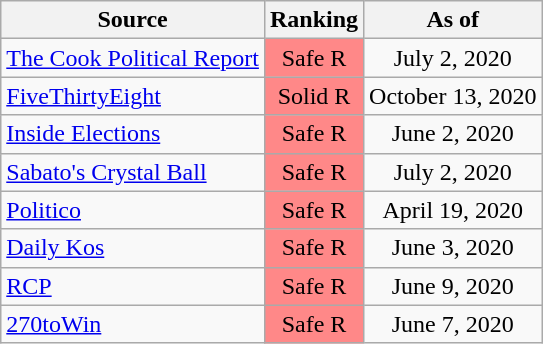<table class="wikitable" style="text-align:center">
<tr>
<th>Source</th>
<th>Ranking</th>
<th>As of</th>
</tr>
<tr>
<td align=left><a href='#'>The Cook Political Report</a></td>
<td style="background:#f88" data-sort-value=4>Safe R</td>
<td>July 2, 2020</td>
</tr>
<tr>
<td align=left><a href='#'>FiveThirtyEight</a></td>
<td style="background:#f88" data-sort-value=4>Solid R</td>
<td>October 13, 2020</td>
</tr>
<tr>
<td align=left><a href='#'>Inside Elections</a></td>
<td style="background:#f88" data-sort-value=4>Safe R</td>
<td>June 2, 2020</td>
</tr>
<tr>
<td align=left><a href='#'>Sabato's Crystal Ball</a></td>
<td style="background:#f88" data-sort-value=4>Safe R</td>
<td>July 2, 2020</td>
</tr>
<tr>
<td align=left><a href='#'>Politico</a></td>
<td style="background:#f88" data-sort-value=4>Safe R</td>
<td>April 19, 2020</td>
</tr>
<tr>
<td align=left><a href='#'>Daily Kos</a></td>
<td style="background:#f88" data-sort-value=4>Safe R</td>
<td>June 3, 2020</td>
</tr>
<tr>
<td align=left><a href='#'>RCP</a></td>
<td style="background:#f88" data-sort-value=4>Safe R</td>
<td>June 9, 2020</td>
</tr>
<tr>
<td align=left><a href='#'>270toWin</a></td>
<td style="background:#f88" data-sort-value=4>Safe R</td>
<td>June 7, 2020</td>
</tr>
</table>
